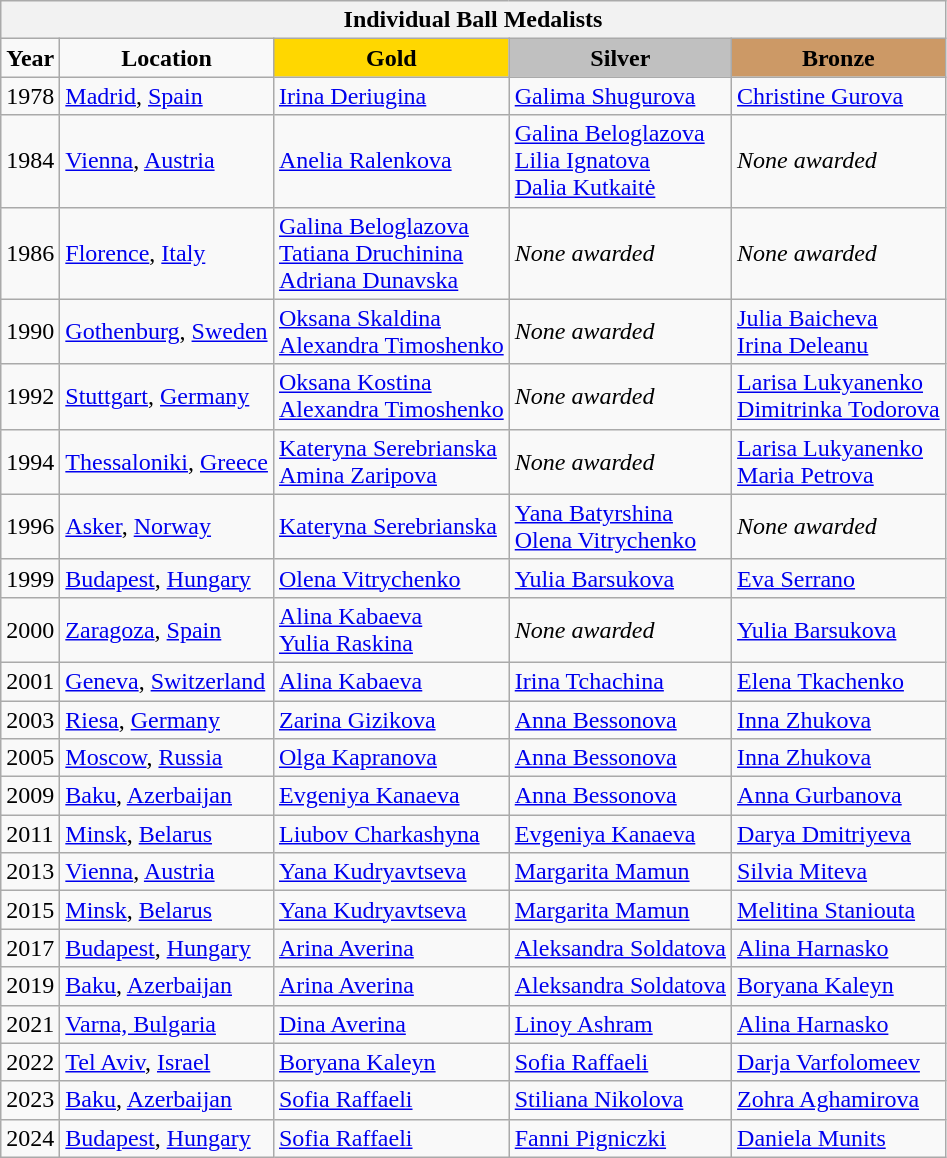<table class="wikitable">
<tr>
<th colspan=5 align="center"><strong>Individual Ball Medalists</strong></th>
</tr>
<tr>
<td align="center"><strong>Year</strong></td>
<td align="center"><strong>Location</strong></td>
<td style="text-align:center;background-color:gold;"><strong>Gold</strong></td>
<td style="text-align:center;background-color:silver;"><strong>Silver</strong></td>
<td style="text-align:center;background-color:#CC9966;"><strong>Bronze</strong></td>
</tr>
<tr>
<td>1978</td>
<td> <a href='#'>Madrid</a>, <a href='#'>Spain</a></td>
<td> <a href='#'>Irina Deriugina</a></td>
<td> <a href='#'>Galima Shugurova</a></td>
<td> <a href='#'>Christine Gurova</a></td>
</tr>
<tr>
<td>1984</td>
<td> <a href='#'>Vienna</a>, <a href='#'>Austria</a></td>
<td> <a href='#'>Anelia Ralenkova</a></td>
<td> <a href='#'>Galina Beloglazova</a> <br>  <a href='#'>Lilia Ignatova</a> <br>  <a href='#'>Dalia Kutkaitė</a></td>
<td><em>None awarded</em></td>
</tr>
<tr>
<td>1986</td>
<td> <a href='#'>Florence</a>, <a href='#'>Italy</a></td>
<td> <a href='#'>Galina Beloglazova</a> <br>  <a href='#'>Tatiana Druchinina</a> <br>  <a href='#'>Adriana Dunavska</a></td>
<td><em>None awarded</em></td>
<td><em>None awarded</em></td>
</tr>
<tr>
<td>1990</td>
<td> <a href='#'>Gothenburg</a>, <a href='#'>Sweden</a></td>
<td> <a href='#'>Oksana Skaldina</a> <br>  <a href='#'>Alexandra Timoshenko</a></td>
<td><em>None awarded</em></td>
<td> <a href='#'>Julia Baicheva</a> <br>  <a href='#'>Irina Deleanu</a></td>
</tr>
<tr>
<td>1992</td>
<td> <a href='#'>Stuttgart</a>, <a href='#'>Germany</a></td>
<td> <a href='#'>Oksana Kostina</a> <br>  <a href='#'>Alexandra Timoshenko</a></td>
<td><em>None awarded</em></td>
<td> <a href='#'>Larisa Lukyanenko</a> <br>  <a href='#'>Dimitrinka Todorova</a></td>
</tr>
<tr>
<td>1994</td>
<td> <a href='#'>Thessaloniki</a>, <a href='#'>Greece</a></td>
<td> <a href='#'>Kateryna Serebrianska</a> <br>  <a href='#'>Amina Zaripova</a></td>
<td><em>None awarded</em></td>
<td> <a href='#'>Larisa Lukyanenko</a> <br>  <a href='#'>Maria Petrova</a></td>
</tr>
<tr>
<td>1996</td>
<td> <a href='#'>Asker</a>, <a href='#'>Norway</a></td>
<td> <a href='#'>Kateryna Serebrianska</a></td>
<td> <a href='#'>Yana Batyrshina</a> <br>  <a href='#'>Olena Vitrychenko</a></td>
<td><em>None awarded</em></td>
</tr>
<tr>
<td>1999</td>
<td> <a href='#'>Budapest</a>, <a href='#'>Hungary</a></td>
<td> <a href='#'>Olena Vitrychenko</a></td>
<td> <a href='#'>Yulia Barsukova</a></td>
<td> <a href='#'>Eva Serrano</a></td>
</tr>
<tr>
<td>2000</td>
<td> <a href='#'>Zaragoza</a>, <a href='#'>Spain</a></td>
<td> <a href='#'>Alina Kabaeva</a> <br>  <a href='#'>Yulia Raskina</a></td>
<td><em>None awarded</em></td>
<td> <a href='#'>Yulia Barsukova</a></td>
</tr>
<tr>
<td>2001</td>
<td> <a href='#'>Geneva</a>, <a href='#'>Switzerland</a></td>
<td> <a href='#'>Alina Kabaeva</a></td>
<td> <a href='#'>Irina Tchachina</a></td>
<td> <a href='#'>Elena Tkachenko</a></td>
</tr>
<tr>
<td>2003</td>
<td> <a href='#'>Riesa</a>, <a href='#'>Germany</a></td>
<td> <a href='#'>Zarina Gizikova</a></td>
<td> <a href='#'>Anna Bessonova</a></td>
<td> <a href='#'>Inna Zhukova</a></td>
</tr>
<tr>
<td>2005</td>
<td> <a href='#'>Moscow</a>, <a href='#'>Russia</a></td>
<td> <a href='#'>Olga Kapranova</a></td>
<td> <a href='#'>Anna Bessonova</a></td>
<td> <a href='#'>Inna Zhukova</a></td>
</tr>
<tr>
<td>2009</td>
<td> <a href='#'>Baku</a>, <a href='#'>Azerbaijan</a></td>
<td> <a href='#'>Evgeniya Kanaeva</a></td>
<td> <a href='#'>Anna Bessonova</a></td>
<td> <a href='#'>Anna Gurbanova</a></td>
</tr>
<tr>
<td>2011</td>
<td> <a href='#'>Minsk</a>, <a href='#'>Belarus</a></td>
<td> <a href='#'>Liubov Charkashyna</a></td>
<td> <a href='#'>Evgeniya Kanaeva</a></td>
<td> <a href='#'>Darya Dmitriyeva</a></td>
</tr>
<tr>
<td>2013</td>
<td> <a href='#'>Vienna</a>, <a href='#'>Austria</a></td>
<td> <a href='#'>Yana Kudryavtseva</a></td>
<td> <a href='#'>Margarita Mamun</a></td>
<td> <a href='#'>Silvia Miteva</a></td>
</tr>
<tr>
<td>2015</td>
<td> <a href='#'>Minsk</a>, <a href='#'>Belarus</a></td>
<td> <a href='#'>Yana Kudryavtseva</a></td>
<td> <a href='#'>Margarita Mamun</a></td>
<td> <a href='#'>Melitina Staniouta</a></td>
</tr>
<tr>
<td>2017</td>
<td> <a href='#'>Budapest</a>, <a href='#'>Hungary</a></td>
<td> <a href='#'>Arina Averina</a></td>
<td> <a href='#'>Aleksandra Soldatova</a></td>
<td> <a href='#'>Alina Harnasko</a></td>
</tr>
<tr>
<td>2019</td>
<td> <a href='#'>Baku</a>, <a href='#'>Azerbaijan</a></td>
<td> <a href='#'>Arina Averina</a></td>
<td> <a href='#'>Aleksandra Soldatova</a></td>
<td> <a href='#'>Boryana Kaleyn</a></td>
</tr>
<tr>
<td>2021</td>
<td> <a href='#'>Varna, Bulgaria</a></td>
<td> <a href='#'>Dina Averina</a></td>
<td> <a href='#'>Linoy Ashram</a></td>
<td> <a href='#'>Alina Harnasko</a></td>
</tr>
<tr>
<td>2022</td>
<td> <a href='#'>Tel Aviv</a>, <a href='#'>Israel</a></td>
<td> <a href='#'>Boryana Kaleyn</a></td>
<td> <a href='#'>Sofia Raffaeli</a></td>
<td> <a href='#'>Darja Varfolomeev</a></td>
</tr>
<tr>
<td>2023</td>
<td> <a href='#'>Baku</a>, <a href='#'>Azerbaijan</a></td>
<td> <a href='#'>Sofia Raffaeli</a></td>
<td> <a href='#'>Stiliana Nikolova</a></td>
<td> <a href='#'>Zohra Aghamirova</a></td>
</tr>
<tr>
<td>2024</td>
<td> <a href='#'>Budapest</a>, <a href='#'>Hungary</a></td>
<td> <a href='#'>Sofia Raffaeli</a></td>
<td> <a href='#'>Fanni Pigniczki</a></td>
<td> <a href='#'>Daniela Munits</a></td>
</tr>
</table>
